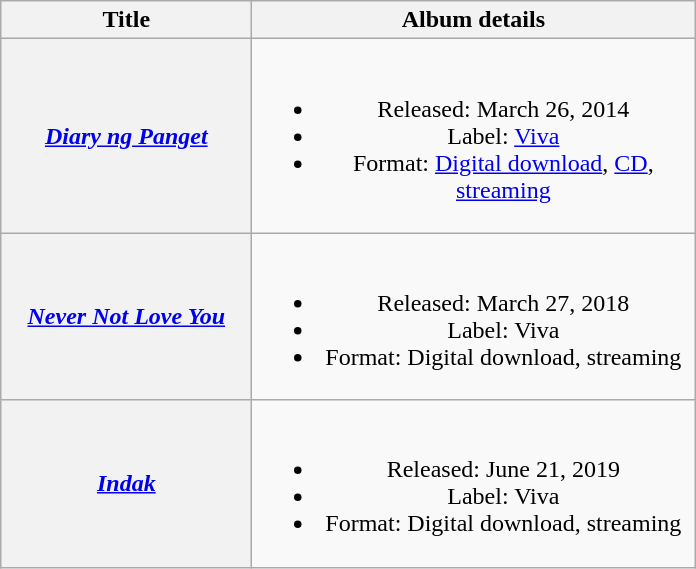<table class="wikitable plainrowheaders" style="text-align:center;">
<tr>
<th scope="col" style="width:10em;">Title</th>
<th scope="col" style="width:18em;">Album details</th>
</tr>
<tr>
<th scope="row"><em><a href='#'>Diary ng Panget</a></em></th>
<td><br><ul><li>Released: March 26, 2014 </li><li>Label: <a href='#'>Viva</a></li><li>Format: <a href='#'>Digital download</a>, <a href='#'>CD</a>, <a href='#'>streaming</a></li></ul></td>
</tr>
<tr>
<th scope="row"><em><a href='#'>Never Not Love You</a></em></th>
<td><br><ul><li>Released: March 27, 2018 </li><li>Label: Viva</li><li>Format: Digital download, streaming</li></ul></td>
</tr>
<tr>
<th scope="row"><em><a href='#'>Indak</a></em></th>
<td><br><ul><li>Released: June 21, 2019 </li><li>Label: Viva</li><li>Format: Digital download, streaming</li></ul></td>
</tr>
</table>
